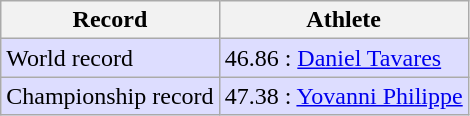<table class='wikitable' style='text-align:left'>
<tr>
<th>Record</th>
<th>Athlete</th>
</tr>
<tr bgcolor=ddddff>
<td>World record</td>
<td>46.86  : <a href='#'>Daniel Tavares</a>  </td>
</tr>
<tr bgcolor=ddddff>
<td>Championship record</td>
<td>47.38  : <a href='#'>Yovanni Philippe</a> </td>
</tr>
</table>
